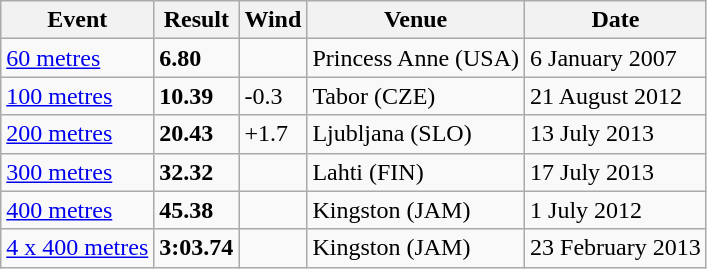<table class="wikitable">
<tr>
<th>Event</th>
<th>Result</th>
<th>Wind</th>
<th>Venue</th>
<th>Date</th>
</tr>
<tr>
<td><a href='#'>60 metres</a></td>
<td><strong>6.80</strong></td>
<td></td>
<td>Princess Anne (USA)</td>
<td>6 January 2007</td>
</tr>
<tr>
<td><a href='#'>100 metres</a></td>
<td><strong>10.39</strong></td>
<td>-0.3</td>
<td>Tabor (CZE)</td>
<td>21 August 2012</td>
</tr>
<tr>
<td><a href='#'>200 metres</a></td>
<td><strong>20.43</strong></td>
<td>+1.7</td>
<td>Ljubljana (SLO)</td>
<td>13 July 2013</td>
</tr>
<tr>
<td><a href='#'>300 metres</a></td>
<td><strong>32.32</strong></td>
<td></td>
<td>Lahti (FIN)</td>
<td>17 July 2013</td>
</tr>
<tr>
<td><a href='#'>400 metres</a></td>
<td><strong>45.38</strong></td>
<td></td>
<td>Kingston (JAM)</td>
<td>1 July 2012</td>
</tr>
<tr>
<td><a href='#'>4 x 400 metres</a></td>
<td><strong>3:03.74</strong></td>
<td></td>
<td>Kingston (JAM)</td>
<td>23 February 2013</td>
</tr>
</table>
